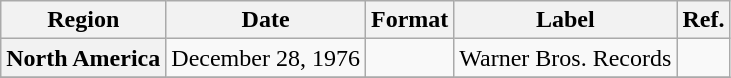<table class="wikitable plainrowheaders">
<tr>
<th scope="col">Region</th>
<th scope="col">Date</th>
<th scope="col">Format</th>
<th scope="col">Label</th>
<th scope="col">Ref.</th>
</tr>
<tr>
<th scope="row">North America</th>
<td>December 28, 1976</td>
<td></td>
<td>Warner Bros. Records</td>
<td></td>
</tr>
<tr>
</tr>
</table>
